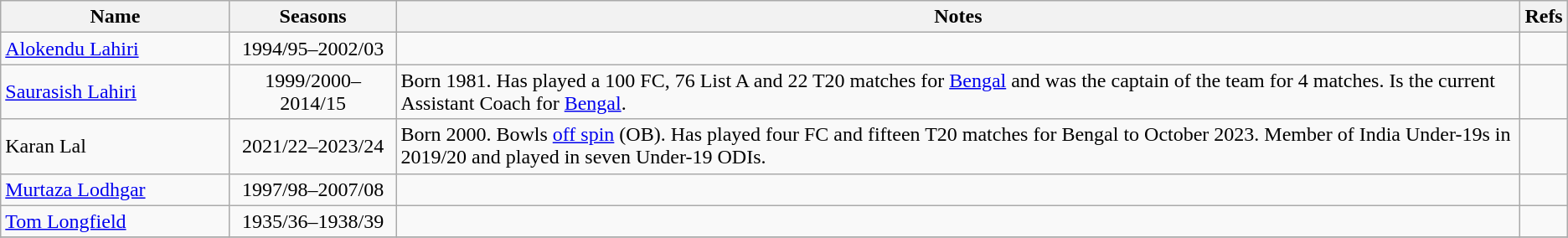<table class="wikitable">
<tr>
<th style="width:175px">Name</th>
<th style="width:125px">Seasons</th>
<th>Notes</th>
<th>Refs</th>
</tr>
<tr>
<td><a href='#'>Alokendu Lahiri</a></td>
<td align="center">1994/95–2002/03</td>
<td></td>
<td></td>
</tr>
<tr>
<td><a href='#'>Saurasish Lahiri</a></td>
<td align="center">1999/2000–2014/15</td>
<td>Born 1981. Has played a 100 FC, 76 List A and 22 T20 matches for <a href='#'>Bengal</a> and was the captain of the team for 4 matches. Is the current Assistant Coach for <a href='#'>Bengal</a>.</td>
<td></td>
</tr>
<tr>
<td>Karan Lal</td>
<td align="center">2021/22–2023/24</td>
<td>Born 2000. Bowls <a href='#'>off spin</a> (OB). Has played four FC and fifteen T20 matches for Bengal to October 2023. Member of India Under-19s in 2019/20 and played in seven Under-19 ODIs.</td>
<td></td>
</tr>
<tr>
<td><a href='#'>Murtaza Lodhgar</a></td>
<td align="center">1997/98–2007/08</td>
<td></td>
<td></td>
</tr>
<tr>
<td><a href='#'>Tom Longfield</a></td>
<td align="center">1935/36–1938/39</td>
<td></td>
<td></td>
</tr>
<tr>
</tr>
</table>
